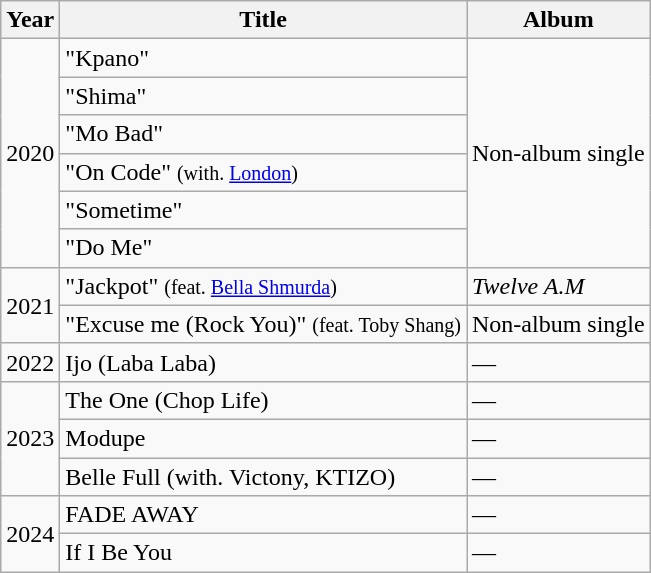<table class="wikitable">
<tr>
<th>Year</th>
<th>Title</th>
<th>Album</th>
</tr>
<tr>
<td rowspan="6">2020</td>
<td>"Kpano"</td>
<td rowspan="6">Non-album single</td>
</tr>
<tr>
<td>"Shima"</td>
</tr>
<tr>
<td>"Mo Bad"</td>
</tr>
<tr>
<td>"On Code" <small>(with. <a href='#'>London</a>)</small></td>
</tr>
<tr>
<td>"Sometime"</td>
</tr>
<tr>
<td>"Do Me"</td>
</tr>
<tr>
<td rowspan="2">2021</td>
<td>"Jackpot" <small>(feat. <a href='#'>Bella Shmurda</a>)</small></td>
<td><em>Twelve A.M</em></td>
</tr>
<tr>
<td>"Excuse me (Rock You)" <small>(feat. Toby Shang)</small></td>
<td rowspan="2">Non-album single</td>
</tr>
<tr>
<td rowspan="2">2022</td>
<td rowspan="2">Ijo (Laba Laba)</td>
</tr>
<tr>
<td>—</td>
</tr>
<tr>
<td rowspan="3">2023</td>
<td>The One (Chop Life)</td>
<td>—</td>
</tr>
<tr>
<td>Modupe</td>
<td>—</td>
</tr>
<tr>
<td>Belle Full (with. Victony, KTIZO)</td>
<td>—</td>
</tr>
<tr>
<td rowspan="2">2024</td>
<td>FADE AWAY</td>
<td>—</td>
</tr>
<tr>
<td>If I Be You</td>
<td>—</td>
</tr>
</table>
